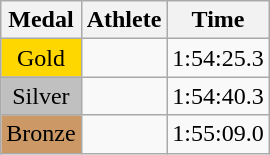<table class="wikitable">
<tr>
<th>Medal</th>
<th>Athlete</th>
<th>Time</th>
</tr>
<tr>
<td style="text-align:center;background-color:gold;">Gold</td>
<td></td>
<td>1:54:25.3</td>
</tr>
<tr>
<td style="text-align:center;background-color:silver;">Silver</td>
<td></td>
<td>1:54:40.3</td>
</tr>
<tr>
<td style="text-align:center;background-color:#CC9966;">Bronze</td>
<td></td>
<td>1:55:09.0</td>
</tr>
</table>
